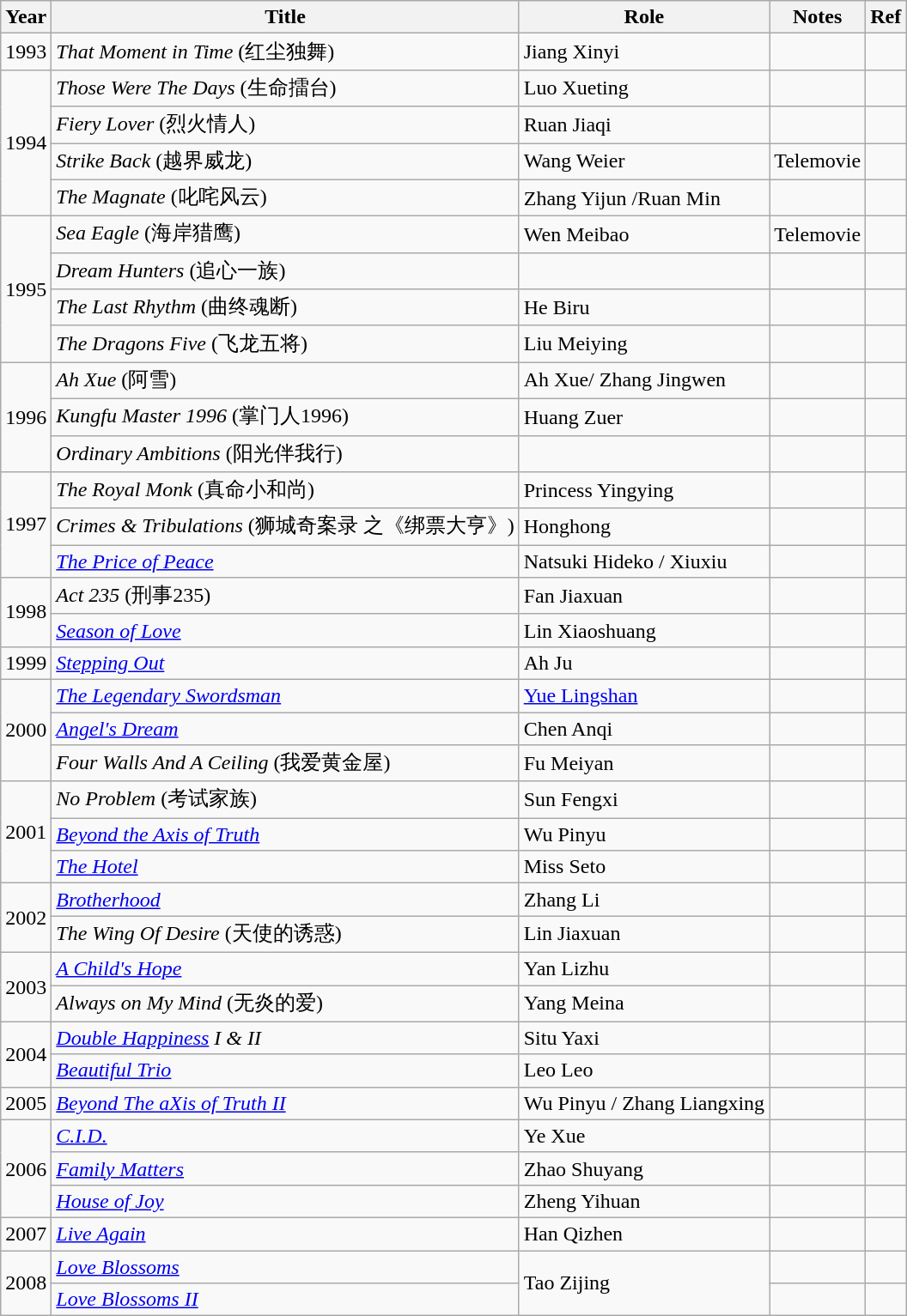<table class="wikitable sortable">
<tr>
<th>Year</th>
<th>Title</th>
<th>Role</th>
<th class="unsortable">Notes</th>
<th class="unsortable">Ref</th>
</tr>
<tr>
<td>1993</td>
<td><em>That Moment in Time</em> (红尘独舞)</td>
<td>Jiang Xinyi</td>
<td></td>
<td></td>
</tr>
<tr>
<td rowspan="4">1994</td>
<td><em>Those Were The Days</em> (生命擂台)</td>
<td>Luo Xueting</td>
<td></td>
<td></td>
</tr>
<tr>
<td><em>Fiery Lover</em> (烈火情人)</td>
<td>Ruan Jiaqi</td>
<td></td>
<td></td>
</tr>
<tr>
<td><em>Strike Back</em> (越界威龙)</td>
<td>Wang Weier</td>
<td>Telemovie</td>
<td></td>
</tr>
<tr>
<td><em>The Magnate</em> (叱咤风云)</td>
<td>Zhang Yijun /Ruan Min</td>
<td></td>
<td></td>
</tr>
<tr>
<td rowspan="4">1995</td>
<td><em>Sea Eagle</em> (海岸猎鹰)</td>
<td>Wen Meibao</td>
<td>Telemovie</td>
<td></td>
</tr>
<tr>
<td><em>Dream Hunters</em> (追心一族)</td>
<td></td>
<td></td>
<td></td>
</tr>
<tr>
<td><em>The Last Rhythm</em> (曲终魂断)</td>
<td>He Biru</td>
<td></td>
<td></td>
</tr>
<tr>
<td><em>The Dragons Five</em> (飞龙五将)</td>
<td>Liu Meiying</td>
<td></td>
<td></td>
</tr>
<tr>
<td rowspan="3">1996</td>
<td><em>Ah Xue</em> (阿雪)</td>
<td>Ah Xue/ Zhang Jingwen</td>
<td></td>
<td></td>
</tr>
<tr>
<td><em>Kungfu Master 1996</em> (掌门人1996)</td>
<td>Huang Zuer</td>
<td></td>
<td></td>
</tr>
<tr>
<td><em>Ordinary Ambitions</em> (阳光伴我行)</td>
<td></td>
<td></td>
<td></td>
</tr>
<tr>
<td rowspan="3">1997</td>
<td><em>The Royal Monk</em> (真命小和尚)</td>
<td>Princess Yingying</td>
<td></td>
<td></td>
</tr>
<tr>
<td><em>Crimes & Tribulations</em> (狮城奇案录 之《绑票大亨》)</td>
<td>Honghong</td>
<td></td>
<td></td>
</tr>
<tr>
<td><em><a href='#'>The Price of Peace</a></em></td>
<td>Natsuki Hideko / Xiuxiu</td>
<td></td>
<td></td>
</tr>
<tr>
<td rowspan="2">1998</td>
<td><em>Act 235</em> (刑事235)</td>
<td>Fan Jiaxuan</td>
<td></td>
<td></td>
</tr>
<tr>
<td><em><a href='#'>Season of Love</a></em></td>
<td>Lin Xiaoshuang</td>
<td></td>
<td></td>
</tr>
<tr>
<td>1999</td>
<td><em><a href='#'>Stepping Out</a></em></td>
<td>Ah Ju</td>
<td></td>
<td></td>
</tr>
<tr>
<td rowspan="3">2000</td>
<td><em><a href='#'>The Legendary Swordsman</a></em></td>
<td><a href='#'>Yue Lingshan</a></td>
<td></td>
<td></td>
</tr>
<tr>
<td><em><a href='#'>Angel's Dream</a></em></td>
<td>Chen Anqi</td>
<td></td>
<td></td>
</tr>
<tr>
<td><em>Four Walls And A Ceiling</em> (我爱黄金屋)</td>
<td>Fu Meiyan</td>
<td></td>
<td></td>
</tr>
<tr>
<td rowspan="3">2001</td>
<td><em>No Problem</em> (考试家族)</td>
<td>Sun Fengxi</td>
<td></td>
<td></td>
</tr>
<tr>
<td><em><a href='#'>Beyond the Axis of Truth</a></em></td>
<td>Wu Pinyu</td>
<td></td>
<td></td>
</tr>
<tr>
<td><em><a href='#'>The Hotel</a></em></td>
<td>Miss Seto</td>
<td></td>
<td></td>
</tr>
<tr>
<td rowspan="2">2002</td>
<td><em><a href='#'>Brotherhood</a></em></td>
<td>Zhang Li</td>
<td></td>
<td></td>
</tr>
<tr>
<td><em>The Wing Of Desire</em> (天使的诱惑)</td>
<td>Lin Jiaxuan</td>
<td></td>
<td></td>
</tr>
<tr>
<td rowspan="2">2003</td>
<td><em><a href='#'>A Child's Hope</a></em></td>
<td>Yan Lizhu</td>
<td></td>
<td></td>
</tr>
<tr>
<td><em>Always on My Mind</em> (无炎的爱)</td>
<td>Yang Meina</td>
<td></td>
<td></td>
</tr>
<tr>
<td rowspan="2">2004</td>
<td><em><a href='#'>Double Happiness</a> I & II</em></td>
<td>Situ Yaxi</td>
<td></td>
<td></td>
</tr>
<tr>
<td><em><a href='#'>Beautiful Trio</a></em></td>
<td>Leo Leo</td>
<td></td>
<td></td>
</tr>
<tr>
<td>2005</td>
<td><em><a href='#'>Beyond The aXis of Truth II</a></em></td>
<td>Wu Pinyu / Zhang Liangxing</td>
<td></td>
<td></td>
</tr>
<tr>
<td rowspan="3">2006</td>
<td><em><a href='#'>C.I.D.</a></em></td>
<td>Ye Xue</td>
<td></td>
<td></td>
</tr>
<tr>
<td><em><a href='#'>Family Matters</a></em></td>
<td>Zhao Shuyang</td>
<td></td>
<td></td>
</tr>
<tr>
<td><em><a href='#'>House of Joy</a></em></td>
<td>Zheng Yihuan</td>
<td></td>
<td></td>
</tr>
<tr>
<td>2007</td>
<td><em><a href='#'>Live Again</a></em></td>
<td>Han Qizhen</td>
<td></td>
<td></td>
</tr>
<tr>
<td rowspan="2">2008</td>
<td><em><a href='#'>Love Blossoms</a></em></td>
<td rowspan="2">Tao Zijing</td>
<td></td>
<td></td>
</tr>
<tr>
<td><em><a href='#'>Love Blossoms II</a></em></td>
<td></td>
<td></td>
</tr>
</table>
